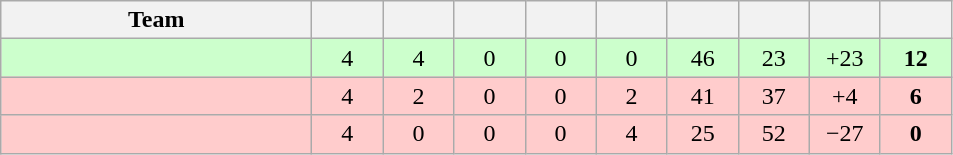<table class=wikitable style="text-align:center">
<tr>
<th width=200>Team</th>
<th width=40></th>
<th width=40></th>
<th width=40></th>
<th width=40></th>
<th width=40></th>
<th width=40></th>
<th width=40></th>
<th width=40></th>
<th width=40></th>
</tr>
<tr bgcolor=ccffcc>
<td align=left></td>
<td>4</td>
<td>4</td>
<td>0</td>
<td>0</td>
<td>0</td>
<td>46</td>
<td>23</td>
<td>+23</td>
<td><strong>12</strong></td>
</tr>
<tr bgcolor=ffcccc>
<td align=left></td>
<td>4</td>
<td>2</td>
<td>0</td>
<td>0</td>
<td>2</td>
<td>41</td>
<td>37</td>
<td>+4</td>
<td><strong>6</strong></td>
</tr>
<tr bgcolor=ffcccc>
<td align=left></td>
<td>4</td>
<td>0</td>
<td>0</td>
<td>0</td>
<td>4</td>
<td>25</td>
<td>52</td>
<td>−27</td>
<td><strong>0</strong></td>
</tr>
</table>
